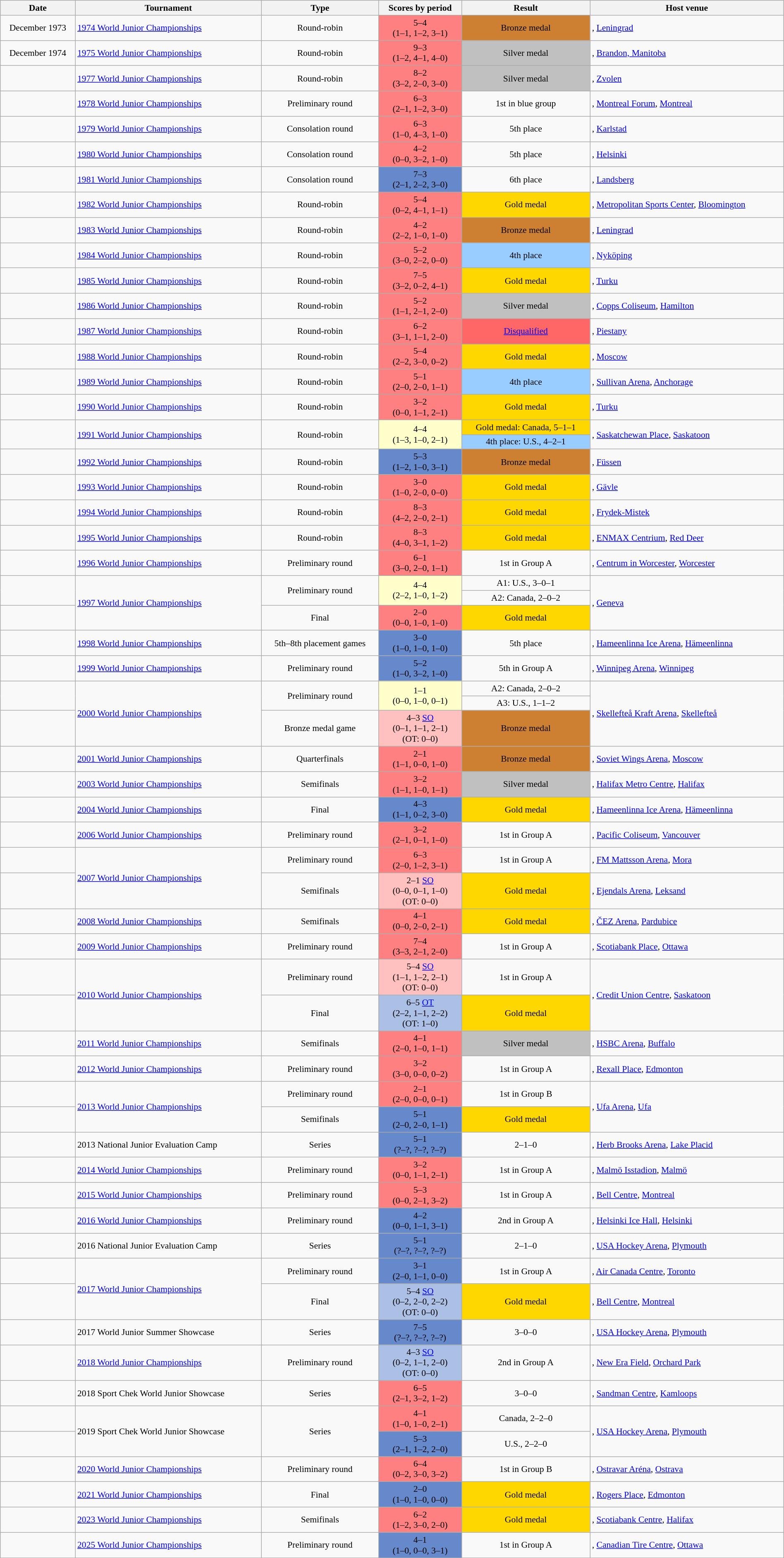<table class="wikitable sortable" style="font-size:90%; width:100%;">
<tr>
<th>Date</th>
<th>Tournament</th>
<th>Type</th>
<th>Scores by period</th>
<th>Result</th>
<th>Host venue</th>
</tr>
<tr>
<td style="text-align:center;">December 1973</td>
<td><a href='#'>1974 World Junior Championships</a></td>
<td style="text-align:center;">Round-robin</td>
<td style="text-align:center; background:#ff8080;">5–4<br>(1–1, 1–2, 3–1)</td>
<td style="text-align:center; background:#CD7F32;">Bronze medal</td>
<td>, <a href='#'>Leningrad</a></td>
</tr>
<tr>
<td style="text-align:center;">December 1974</td>
<td><a href='#'>1975 World Junior Championships</a></td>
<td style="text-align:center;">Round-robin</td>
<td style="text-align:center; background:#ff8080;">9–3<br>(1–2, 4–1, 4–0)</td>
<td style="text-align:center; background:silver;">Silver medal</td>
<td>, <a href='#'>Brandon, Manitoba</a></td>
</tr>
<tr>
<td style="text-align:center;"></td>
<td><a href='#'>1977 World Junior Championships</a></td>
<td style="text-align:center;">Round-robin</td>
<td style="text-align:center; background:#ff8080;">8–2<br>(3–2, 2–0, 3–0)</td>
<td style="text-align:center; background:silver;">Silver medal</td>
<td>, <a href='#'>Zvolen</a></td>
</tr>
<tr>
<td style="text-align:center;"></td>
<td><a href='#'>1978 World Junior Championships</a></td>
<td style="text-align:center;">Preliminary round</td>
<td style="text-align:center; background:#ff8080;">6–3<br>(2–1, 1–2, 3–0)</td>
<td style="text-align:center;">1st in blue group</td>
<td>, <a href='#'>Montreal Forum</a>, <a href='#'>Montreal</a></td>
</tr>
<tr>
<td style="text-align:center;"></td>
<td><a href='#'>1979 World Junior Championships</a></td>
<td style="text-align:center;">Consolation round</td>
<td style="text-align:center; background:#ff8080;">6–3<br>(1–0, 4–3, 1–0)</td>
<td style="text-align:center;">5th place</td>
<td>, <a href='#'>Karlstad</a></td>
</tr>
<tr>
<td style="text-align:center;"></td>
<td><a href='#'>1980 World Junior Championships</a></td>
<td style="text-align:center;">Consolation round</td>
<td style="text-align:center; background:#ff8080;">4–2<br>(0–0, 3–2, 1–0)</td>
<td style="text-align:center;">5th place</td>
<td>, <a href='#'>Helsinki</a></td>
</tr>
<tr>
<td style="text-align:center;"></td>
<td><a href='#'>1981 World Junior Championships</a></td>
<td style="text-align:center;">Consolation round</td>
<td style="text-align:center; background:#6689cc;">7–3<br>(2–1, 2–2, 3–0)</td>
<td style="text-align:center;">6th place</td>
<td>, <a href='#'>Landsberg</a></td>
</tr>
<tr>
<td style="text-align:center;"></td>
<td><a href='#'>1982 World Junior Championships</a></td>
<td style="text-align:center;">Round-robin</td>
<td style="text-align:center; background:#ff8080;">5–4<br>(0–2, 4–1, 1–1)</td>
<td style="text-align:center; background:gold;">Gold medal</td>
<td>, <a href='#'>Metropolitan Sports Center</a>, <a href='#'>Bloomington</a></td>
</tr>
<tr>
<td style="text-align:center;"></td>
<td><a href='#'>1983 World Junior Championships</a></td>
<td style="text-align:center;">Round-robin</td>
<td style="text-align:center; background:#ff8080;">4–2<br>(2–2, 1–0, 1–0)</td>
<td style="text-align:center; background:#CD7F32;">Bronze medal</td>
<td>, <a href='#'>Leningrad</a></td>
</tr>
<tr>
<td style="text-align:center;"></td>
<td><a href='#'>1984 World Junior Championships</a></td>
<td style="text-align:center;">Round-robin</td>
<td style="text-align:center; background:#ff8080;">5–2<br>(3–0, 2–2, 0–0)</td>
<td style="text-align:center; background:#9acdff;">4th place</td>
<td>, <a href='#'>Nyköping</a></td>
</tr>
<tr>
<td style="text-align:center;"></td>
<td><a href='#'>1985 World Junior Championships</a></td>
<td style="text-align:center;">Round-robin</td>
<td style="text-align:center; background:#ff8080;">7–5<br>(3–2, 0–2, 4–1)</td>
<td style="text-align:center; background:gold;">Gold medal</td>
<td>, <a href='#'>Turku</a></td>
</tr>
<tr>
<td style="text-align:center;"></td>
<td><a href='#'>1986 World Junior Championships</a></td>
<td style="text-align:center;">Round-robin</td>
<td style="text-align:center; background:#ff8080;">5–2<br>(1–1, 2–1, 2–0)</td>
<td style="text-align:center; background:silver;">Silver medal</td>
<td>, <a href='#'>Copps Coliseum</a>, <a href='#'>Hamilton</a></td>
</tr>
<tr>
<td style="text-align:center;"></td>
<td><a href='#'>1987 World Junior Championships</a></td>
<td style="text-align:center;">Round-robin</td>
<td style="text-align:center; background:#ff8080;">6–2<br>(3–1, 1–1, 2–0)</td>
<td style="text-align:center; background:#ff6666;"><a href='#'>Disqualified</a></td>
<td>, <a href='#'>Piestany</a></td>
</tr>
<tr>
<td style="text-align:center;"></td>
<td><a href='#'>1988 World Junior Championships</a></td>
<td style="text-align:center;">Round-robin</td>
<td style="text-align:center; background:#ff8080;">5–4<br>(2–2, 3–0, 0–2)</td>
<td style="text-align:center; background:gold;">Gold medal</td>
<td>, <a href='#'>Moscow</a></td>
</tr>
<tr>
<td style="text-align:center;"></td>
<td><a href='#'>1989 World Junior Championships</a></td>
<td style="text-align:center;">Round-robin</td>
<td style="text-align:center; background:#ff8080;">5–1<br>(2–0, 2–0, 1–1)</td>
<td style="text-align:center; background:#9acdff;">4th place</td>
<td>, <a href='#'>Sullivan Arena</a>, <a href='#'>Anchorage</a></td>
</tr>
<tr>
<td style="text-align:center;"></td>
<td><a href='#'>1990 World Junior Championships</a></td>
<td style="text-align:center;">Round-robin</td>
<td style="text-align:center; background:#ff8080;">3–2<br>(0–0, 1–1, 2–1)</td>
<td style="text-align:center; background:gold;">Gold medal</td>
<td>, <a href='#'>Turku</a></td>
</tr>
<tr>
<td rowspan="2" style="text-align:center;"></td>
<td rowspan="2"><a href='#'>1991 World Junior Championships</a></td>
<td rowspan="2" style="text-align:center;">Round-robin</td>
<td rowspan="2" style="text-align:center; background:#ffffcc;">4–4<br>(1–3, 1–0, 2–1)</td>
<td style="text-align:center; background:gold;">Gold medal: Canada, 5–1–1</td>
<td rowspan="2">, <a href='#'>Saskatchewan Place</a>, <a href='#'>Saskatoon</a></td>
</tr>
<tr>
<td style="text-align:center; background:#9acdff;">4th place: U.S., 4–2–1</td>
</tr>
<tr>
<td style="text-align:center;"></td>
<td><a href='#'>1992 World Junior Championships</a></td>
<td style="text-align:center;">Round-robin</td>
<td style="text-align:center; background:#6689cc;">5–3<br>(1–2, 1–0, 3–1)</td>
<td style="text-align:center; background:#CD7F32;">Bronze medal</td>
<td>, <a href='#'>Füssen</a></td>
</tr>
<tr>
<td style="text-align:center;"></td>
<td><a href='#'>1993 World Junior Championships</a></td>
<td style="text-align:center;">Round-robin</td>
<td style="text-align:center; background:#ff8080;">3–0<br>(1–0, 2–0, 0–0)</td>
<td style="text-align:center; background:gold;">Gold medal</td>
<td>, <a href='#'>Gävle</a></td>
</tr>
<tr>
<td style="text-align:center;"></td>
<td><a href='#'>1994 World Junior Championships</a></td>
<td style="text-align:center;">Round-robin</td>
<td style="text-align:center; background:#ff8080;">8–3<br>(4–2, 2–0, 2–1)</td>
<td style="text-align:center; background:gold;">Gold medal</td>
<td>, <a href='#'>Frydek-Mistek</a></td>
</tr>
<tr>
<td style="text-align:center;"></td>
<td><a href='#'>1995 World Junior Championships</a></td>
<td style="text-align:center;">Round-robin</td>
<td style="text-align:center; background:#ff8080;">8–3<br>(4–0, 3–1, 1–2)</td>
<td style="text-align:center; background:gold;">Gold medal</td>
<td>, <a href='#'>ENMAX Centrium</a>, <a href='#'>Red Deer</a></td>
</tr>
<tr>
<td style="text-align:center;"></td>
<td><a href='#'>1996 World Junior Championships</a></td>
<td style="text-align:center;">Preliminary round</td>
<td style="text-align:center; background:#ff8080;">6–1<br>(3–0, 2–0, 1–1)</td>
<td style="text-align:center;">1st in Group A</td>
<td>, <a href='#'>Centrum in Worcester</a>, <a href='#'>Worcester</a></td>
</tr>
<tr>
<td rowspan="2" style="text-align:center;"></td>
<td rowspan="3"><a href='#'>1997 World Junior Championships</a></td>
<td rowspan="2" style="text-align:center;">Preliminary round</td>
<td rowspan="2" style="text-align:center; background:#ffffcc;">4–4<br>(2–2, 1–0, 1–2)</td>
<td style="text-align:center;">A1: U.S., 3–0–1</td>
<td rowspan="3">, <a href='#'>Geneva</a></td>
</tr>
<tr>
<td style="text-align:center;">A2: Canada, 2–0–2</td>
</tr>
<tr>
<td style="text-align:center;"></td>
<td style="text-align:center;">Final</td>
<td style="text-align:center; background:#ff8080;">2–0<br>(0–0, 1–0, 1–0)</td>
<td style="text-align:center; background:gold;">Gold medal</td>
</tr>
<tr>
<td style="text-align:center;"></td>
<td><a href='#'>1998 World Junior Championships</a></td>
<td style="text-align:center;">5th–8th placement games</td>
<td style="text-align:center; background:#6689cc;">3–0<br>(1–0, 1–0, 1–0)</td>
<td style="text-align:center;">5th place</td>
<td>, <a href='#'>Hameenlinna Ice Arena</a>, <a href='#'>Hämeenlinna</a></td>
</tr>
<tr>
<td style="text-align:center;"></td>
<td><a href='#'>1999 World Junior Championships</a></td>
<td style="text-align:center;">Preliminary round</td>
<td style="text-align:center; background:#6689cc;">5–2<br>(1–0, 3–2, 1–0)</td>
<td style="text-align:center;">5th in Group A</td>
<td>, <a href='#'>Winnipeg Arena</a>, <a href='#'>Winnipeg</a></td>
</tr>
<tr>
<td rowspan="2" style="text-align:center;"></td>
<td rowspan="3"><a href='#'>2000 World Junior Championships</a></td>
<td rowspan="2" style="text-align:center;">Preliminary round</td>
<td rowspan="2" style="text-align:center; background:#ffffcc;">1–1<br>(0–0, 1–0, 0–1)</td>
<td style="text-align:center;">A2: Canada, 2–0–2</td>
<td rowspan="3">, <a href='#'>Skellefteå Kraft Arena</a>, <a href='#'>Skellefteå</a></td>
</tr>
<tr>
<td style="text-align:center;">A3: U.S., 1–1–2</td>
</tr>
<tr>
<td style="text-align:center;"></td>
<td style="text-align:center;">Bronze medal game</td>
<td style="text-align:center; background:#ffc0c0;">4–3 <a href='#'>SO</a><br>(0–1, 1–1, 2–1)<br>(OT: 0–0)</td>
<td style="text-align:center; background:#CD7F32;">Bronze medal</td>
</tr>
<tr>
<td style="text-align:center;"></td>
<td><a href='#'>2001 World Junior Championships</a></td>
<td style="text-align:center;">Quarterfinals</td>
<td style="text-align:center; background:#ff8080;">2–1<br>(1–1, 0–0, 1–0)</td>
<td style="text-align:center; background:#CD7F32;">Bronze medal</td>
<td>, <a href='#'>Soviet Wings Arena</a>, <a href='#'>Moscow</a></td>
</tr>
<tr>
<td style="text-align:center;"></td>
<td><a href='#'>2003 World Junior Championships</a></td>
<td style="text-align:center;">Semifinals</td>
<td style="text-align:center; background:#ff8080;">3–2<br>(1–1, 1–0, 1–1)</td>
<td style="text-align:center; background:silver;">Silver medal</td>
<td>, <a href='#'>Halifax Metro Centre</a>, <a href='#'>Halifax</a></td>
</tr>
<tr>
<td style="text-align:center;"></td>
<td><a href='#'>2004 World Junior Championships</a></td>
<td style="text-align:center;">Final</td>
<td style="text-align:center; background:#6689cc;">4–3<br>(1–1, 0–2, 3–0)</td>
<td style="text-align:center; background:gold;">Gold medal</td>
<td>, <a href='#'>Hameenlinna Ice Arena</a>, <a href='#'>Hämeenlinna</a></td>
</tr>
<tr>
<td style="text-align:center;"></td>
<td><a href='#'>2006 World Junior Championships</a></td>
<td style="text-align:center;">Preliminary round</td>
<td style="text-align:center; background:#ff8080;">3–2<br>(2–1, 0–1, 1–0)</td>
<td style="text-align:center;">1st in Group A</td>
<td>, <a href='#'>Pacific Coliseum</a>, <a href='#'>Vancouver</a></td>
</tr>
<tr>
<td style="text-align:center;"></td>
<td rowspan="2"><a href='#'>2007 World Junior Championships</a></td>
<td style="text-align:center;">Preliminary round</td>
<td style="text-align:center; background:#ff8080;">6–3<br>(2–0, 1–2, 3–1)</td>
<td style="text-align:center;">1st in Group A</td>
<td>, <a href='#'>FM Mattsson Arena</a>, <a href='#'>Mora</a></td>
</tr>
<tr>
<td style="text-align:center;"></td>
<td style="text-align:center;">Semifinals</td>
<td style="text-align:center; background:#ffc0c0;">2–1 <a href='#'>SO</a><br>(0–0, 0–1, 1–0)<br>(OT: 0–0)</td>
<td style="text-align:center; background:gold;">Gold medal</td>
<td>, <a href='#'>Ejendals Arena</a>, <a href='#'>Leksand</a></td>
</tr>
<tr>
<td style="text-align:center;"></td>
<td><a href='#'>2008 World Junior Championships</a></td>
<td style="text-align:center;">Semifinals</td>
<td style="text-align:center; background:#ff8080;">4–1<br>(0–0, 2–0, 2–1)</td>
<td style="text-align:center; background:gold;">Gold medal</td>
<td>, <a href='#'>ČEZ Arena</a>, <a href='#'>Pardubice</a></td>
</tr>
<tr>
<td style="text-align:center;"></td>
<td><a href='#'>2009 World Junior Championships</a></td>
<td style="text-align:center;">Preliminary round</td>
<td style="text-align:center; background:#ff8080;">7–4<br>(3–3, 2–1, 2–0)</td>
<td style="text-align:center;">1st in Group A</td>
<td>, <a href='#'>Scotiabank Place</a>, <a href='#'>Ottawa</a></td>
</tr>
<tr>
<td style="text-align:center;"></td>
<td rowspan="2"><a href='#'>2010 World Junior Championships</a></td>
<td style="text-align:center;">Preliminary round</td>
<td style="text-align:center; background:#ffc0c0;">5–4 <a href='#'>SO</a><br>(1–1, 1–2, 2–1)<br>(OT: 0–0)</td>
<td style="text-align:center;">1st in Group A</td>
<td rowspan="2">, <a href='#'>Credit Union Centre</a>, <a href='#'>Saskatoon</a></td>
</tr>
<tr>
<td style="text-align:center;"></td>
<td style="text-align:center;">Final</td>
<td style="text-align:center; background:#acc0e6;">6–5 <a href='#'>OT</a><br>(2–2, 1–1, 2–2)<br>(OT: 1–0)</td>
<td style="text-align:center; background:gold;">Gold medal</td>
</tr>
<tr>
<td style="text-align:center;"></td>
<td><a href='#'>2011 World Junior Championships</a></td>
<td style="text-align:center;">Semifinals</td>
<td style="text-align:center; background:#ff8080;">4–1<br>(2–0, 1–0, 1–1)</td>
<td style="text-align:center; background:silver;">Silver medal</td>
<td>, <a href='#'>HSBC Arena</a>, <a href='#'>Buffalo</a></td>
</tr>
<tr>
<td style="text-align:center;"></td>
<td><a href='#'>2012 World Junior Championships</a></td>
<td style="text-align:center;">Preliminary round</td>
<td style="text-align:center; background:#ff8080;">3–2<br>(3–0, 0–0, 0–2)</td>
<td style="text-align:center;">1st in Group A</td>
<td>, <a href='#'>Rexall Place</a>, <a href='#'>Edmonton</a></td>
</tr>
<tr>
<td style="text-align:center;"></td>
<td rowspan="2"><a href='#'>2013 World Junior Championships</a></td>
<td style="text-align:center;">Preliminary round</td>
<td style="text-align:center; background:#ff8080;">2–1<br>(2–0, 0–0, 0–1)</td>
<td style="text-align:center;">1st in Group B</td>
<td rowspan="2">, <a href='#'>Ufa Arena</a>, <a href='#'>Ufa</a></td>
</tr>
<tr>
<td style="text-align:center;"></td>
<td style="text-align:center;">Semifinals</td>
<td style="text-align:center; background:#6689cc;">5–1<br>(2–0, 2–0, 1–1)</td>
<td style="text-align:center; background:gold;">Gold medal</td>
</tr>
<tr>
<td style="text-align:center;"></td>
<td>2013 National Junior Evaluation Camp</td>
<td style="text-align:center;">Series</td>
<td style="text-align:center; background:#6689cc;">5–1<br>(?–?, ?–?, ?–?)</td>
<td style="text-align:center;">2–1–0</td>
<td>, <a href='#'>Herb Brooks Arena</a>, <a href='#'>Lake Placid</a></td>
</tr>
<tr>
<td style="text-align:center;"></td>
<td><a href='#'>2014 World Junior Championships</a></td>
<td style="text-align:center;">Preliminary round</td>
<td style="text-align:center; background:#ff8080;">3–2<br>(0–0, 1–1, 2–1)</td>
<td style="text-align:center;">1st in Group A</td>
<td>, <a href='#'>Malmö Isstadion</a>, <a href='#'>Malmö</a></td>
</tr>
<tr>
<td style="text-align:center;"></td>
<td><a href='#'>2015 World Junior Championships</a></td>
<td style="text-align:center;">Preliminary round</td>
<td style="text-align:center; background:#ff8080;">5–3<br>(0–0, 2–1, 3–2)</td>
<td style="text-align:center;">1st in Group A</td>
<td>, <a href='#'>Bell Centre</a>, <a href='#'>Montreal</a></td>
</tr>
<tr>
<td style="text-align:center;"></td>
<td><a href='#'>2016 World Junior Championships</a></td>
<td style="text-align:center;">Preliminary round</td>
<td style="text-align:center; background:#6689cc;">4–2<br>(0–0, 1–1, 3–1)</td>
<td style="text-align:center;">2nd in Group A</td>
<td>, <a href='#'>Helsinki Ice Hall</a>, <a href='#'>Helsinki</a></td>
</tr>
<tr>
<td style="text-align:center;"></td>
<td>2016 National Junior Evaluation Camp</td>
<td style="text-align:center;">Series</td>
<td style="text-align:center; background:#6689cc;">5–1<br>(?–?, ?–?, ?–?)</td>
<td style="text-align:center;">2–1–0</td>
<td>, <a href='#'>USA Hockey Arena</a>, <a href='#'>Plymouth</a></td>
</tr>
<tr>
<td style="text-align:center;"></td>
<td rowspan="2"><a href='#'>2017 World Junior Championships</a></td>
<td style="text-align:center;">Preliminary round</td>
<td style="text-align:center; background:#6689cc;">3–1<br>(2–0, 1–1, 0–0)</td>
<td style="text-align:center;">1st in Group A</td>
<td>, <a href='#'>Air Canada Centre</a>, <a href='#'>Toronto</a></td>
</tr>
<tr>
<td style="text-align:center;"></td>
<td style="text-align:center;">Final</td>
<td style="text-align:center; background:#acc0e6;">5–4 <a href='#'>SO</a><br>(0–2, 2–0, 2–2)<br>(OT: 0–0)</td>
<td style="text-align:center; background:gold;">Gold medal</td>
<td>, <a href='#'>Bell Centre</a>, <a href='#'>Montreal</a></td>
</tr>
<tr>
<td style="text-align:center;"></td>
<td>2017 World Junior Summer Showcase</td>
<td style="text-align:center;">Series</td>
<td style="text-align:center; background:#6689cc;">7–5<br>(?–?, ?–?, ?–?)</td>
<td style="text-align:center;">3–0–0</td>
<td>, <a href='#'>USA Hockey Arena</a>, <a href='#'>Plymouth</a></td>
</tr>
<tr>
<td style="text-align:center;"></td>
<td><a href='#'>2018 World Junior Championships</a></td>
<td style="text-align:center;">Preliminary round</td>
<td style="text-align:center; background:#acc0e6;">4–3 <a href='#'>SO</a><br>(0–2, 1–1, 2–0)<br>(OT: 0–0)</td>
<td style="text-align:center;">2nd in Group A</td>
<td>, <a href='#'>New Era Field</a>, <a href='#'>Orchard Park</a></td>
</tr>
<tr>
<td style="text-align:center;"></td>
<td>2018 Sport Chek World Junior Showcase</td>
<td style="text-align:center;">Series</td>
<td style="text-align:center; background:#ff8080;">6–5<br>(2–1, 3–2, 1–2)</td>
<td style="text-align:center;">3–0–0</td>
<td>, <a href='#'>Sandman Centre</a>, <a href='#'>Kamloops</a></td>
</tr>
<tr>
<td style="text-align:center;"></td>
<td rowspan="2">2019 Sport Chek World Junior Showcase</td>
<td rowspan="2" style="text-align:center;">Series</td>
<td style="text-align:center; background:#ff8080;">4–1<br>(1–0, 1–0, 2–1)</td>
<td style="text-align:center;">Canada, 2–2–0</td>
<td rowspan="2">, <a href='#'>USA Hockey Arena</a>, <a href='#'>Plymouth</a></td>
</tr>
<tr>
<td style="text-align:center;"></td>
<td style="text-align:center; background:#6689cc;">5–3<br>(2–1, 1–2, 2–0)</td>
<td style="text-align:center;">U.S., 2–2–0</td>
</tr>
<tr>
<td style="text-align:center;"></td>
<td><a href='#'>2020 World Junior Championships</a></td>
<td style="text-align:center;">Preliminary round</td>
<td style="text-align:center; background:#ff8080;">6–4<br>(0–2, 3–0, 3–2)</td>
<td style="text-align:center;">1st in Group B</td>
<td>, <a href='#'>Ostravar Aréna</a>, <a href='#'>Ostrava</a></td>
</tr>
<tr>
<td style="text-align:center;"></td>
<td><a href='#'>2021 World Junior Championships</a></td>
<td style="text-align:center;">Final</td>
<td style="text-align:center; background:#6689cc;">2–0<br>(1–0, 1–0, 0–0)</td>
<td style="text-align:center; background:gold;">Gold medal</td>
<td>, <a href='#'>Rogers Place</a>, <a href='#'>Edmonton</a></td>
</tr>
<tr>
<td style="text-align:center;"></td>
<td><a href='#'>2023 World Junior Championships</a></td>
<td style="text-align:center;">Semifinals</td>
<td style="text-align:center; background:#ff8080;">6–2<br>(1–2, 3–0, 2–0)</td>
<td style="text-align:center; background:gold;">Gold medal</td>
<td>, <a href='#'>Scotiabank Centre</a>, <a href='#'>Halifax</a></td>
</tr>
<tr>
<td style="text-align:center;"></td>
<td><a href='#'>2025 World Junior Championships</a></td>
<td style="text-align:center;">Preliminary round</td>
<td style="text-align:center; background:#6689cc;">4–1<br>(1–0, 0–0, 3–1)</td>
<td style="text-align:center;">1st in Group A</td>
<td>, <a href='#'>Canadian Tire Centre</a>, <a href='#'>Ottawa</a></td>
</tr>
</table>
